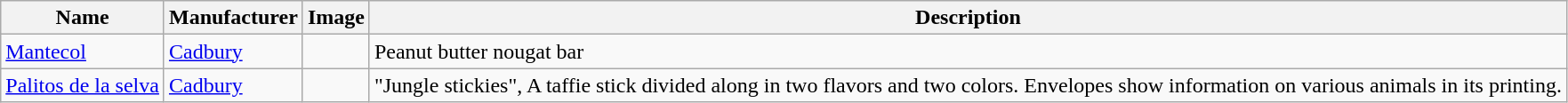<table class="wikitable sortable">
<tr>
<th>Name</th>
<th>Manufacturer</th>
<th class="unsortable">Image</th>
<th>Description</th>
</tr>
<tr>
<td><a href='#'>Mantecol</a></td>
<td><a href='#'>Cadbury</a></td>
<td></td>
<td>Peanut butter nougat bar</td>
</tr>
<tr>
<td><a href='#'>Palitos de la selva</a></td>
<td><a href='#'>Cadbury</a></td>
<td></td>
<td>"Jungle stickies", A taffie stick divided along in two flavors and two colors. Envelopes show information on various animals in its printing.</td>
</tr>
</table>
